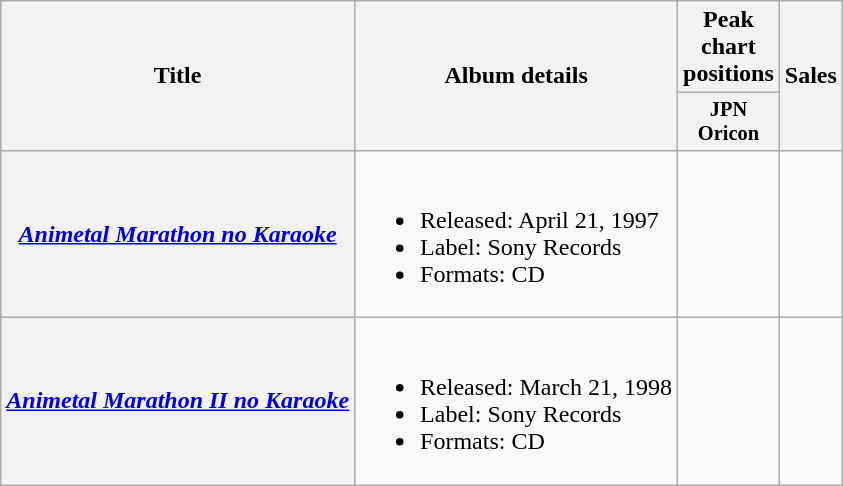<table class="wikitable plainrowheaders">
<tr>
<th scope="col" rowspan="2">Title</th>
<th scope="col" rowspan="2">Album details</th>
<th scope="col">Peak chart positions</th>
<th scope="col" rowspan="2">Sales<br></th>
</tr>
<tr>
<th scope="col" style="width:4em;font-size:85%">JPN<br>Oricon<br></th>
</tr>
<tr>
<th scope="row"><em><a href='#'>Animetal Marathon no Karaoke</a></em></th>
<td><br><ul><li>Released: April 21, 1997</li><li>Label: Sony Records</li><li>Formats: CD</li></ul></td>
<td align="center"></td>
<td></td>
</tr>
<tr>
<th scope="row"><em><a href='#'>Animetal Marathon II no Karaoke</a></em></th>
<td><br><ul><li>Released: March 21, 1998</li><li>Label: Sony Records</li><li>Formats: CD</li></ul></td>
<td align="center"></td>
<td></td>
</tr>
</table>
